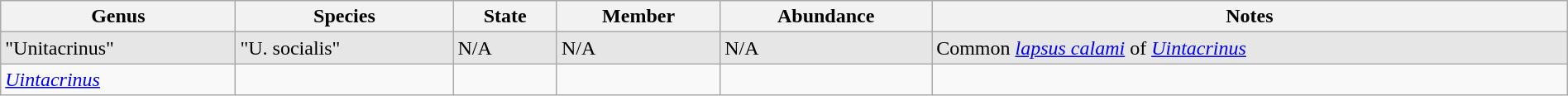<table class="wikitable" style="margin:auto; width:100%;">
<tr>
<th>Genus</th>
<th>Species</th>
<th>State</th>
<th>Member</th>
<th>Abundance</th>
<th>Notes</th>
</tr>
<tr style="background:#E6E6E6;">
<td>"Unitacrinus"</td>
<td>"U. socialis"</td>
<td>N/A</td>
<td>N/A</td>
<td>N/A</td>
<td>Common <em><a href='#'>lapsus calami</a></em> of <em><a href='#'>Uintacrinus</a></em></td>
</tr>
<tr>
<td><em><a href='#'>Uintacrinus</a></em></td>
<td></td>
<td></td>
<td></td>
<td></td>
<td></td>
</tr>
</table>
